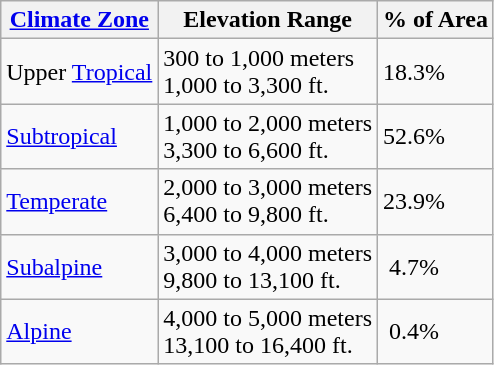<table class="wikitable">
<tr>
<th><a href='#'>Climate Zone</a></th>
<th>Elevation Range</th>
<th>% of Area</th>
</tr>
<tr>
<td>Upper <a href='#'>Tropical</a></td>
<td>300 to 1,000 meters<br>1,000 to 3,300 ft.</td>
<td>18.3%</td>
</tr>
<tr>
<td><a href='#'>Subtropical</a></td>
<td>1,000 to 2,000 meters<br>3,300 to 6,600 ft.</td>
<td>52.6%</td>
</tr>
<tr>
<td><a href='#'>Temperate</a></td>
<td>2,000 to 3,000 meters<br>6,400 to 9,800 ft.</td>
<td>23.9%</td>
</tr>
<tr>
<td><a href='#'>Subalpine</a></td>
<td>3,000 to 4,000 meters<br>9,800 to 13,100 ft.</td>
<td> 4.7%</td>
</tr>
<tr>
<td><a href='#'>Alpine</a></td>
<td>4,000 to 5,000 meters<br>13,100 to 16,400 ft.</td>
<td> 0.4%</td>
</tr>
</table>
